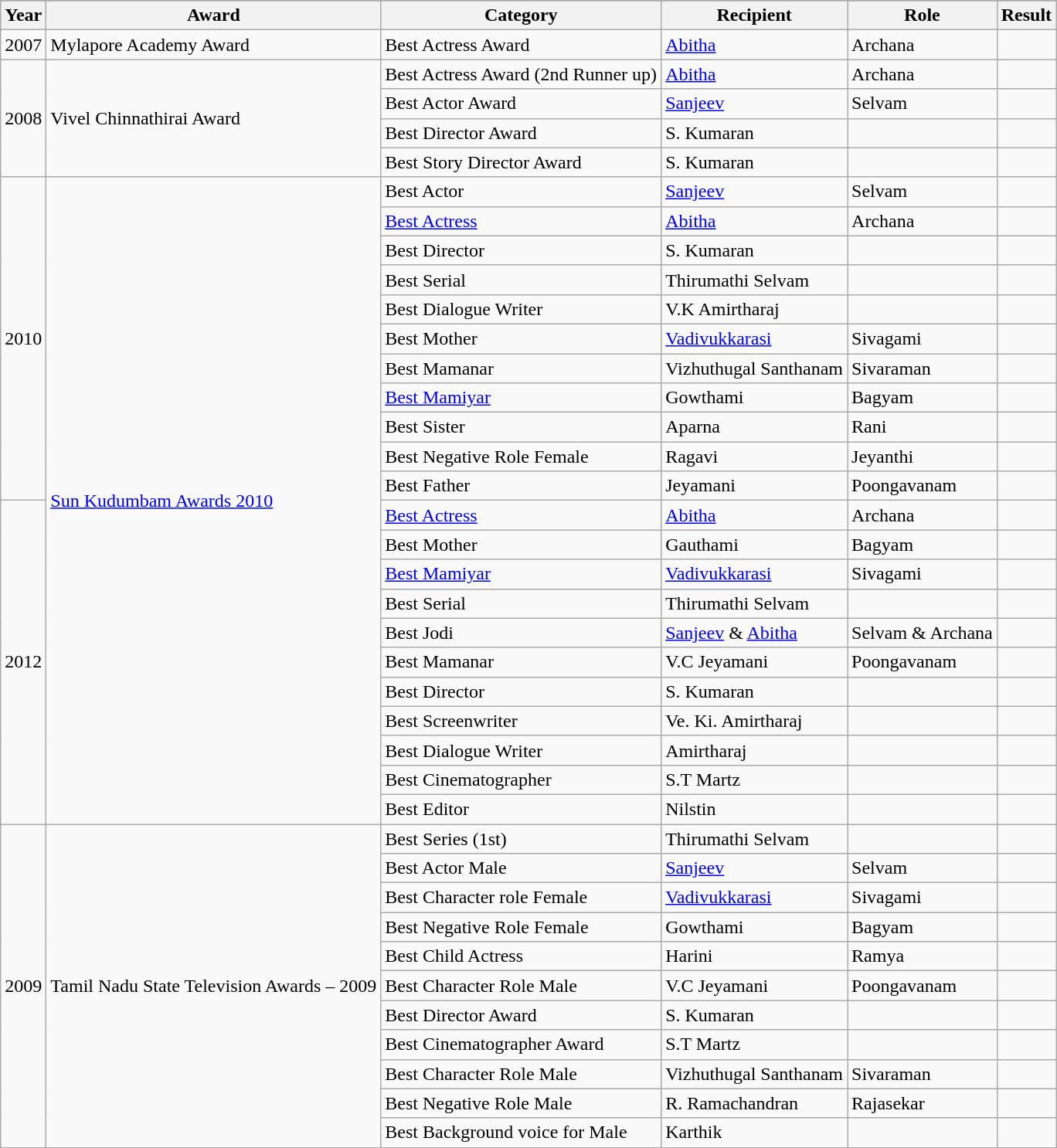<table class="wikitable sortable">
<tr style="text-align:center;">
</tr>
<tr>
<th>Year</th>
<th>Award</th>
<th>Category</th>
<th>Recipient</th>
<th>Role</th>
<th>Result</th>
</tr>
<tr>
<td rowspan="1">2007</td>
<td rowspan="1">Mylapore Academy Award </td>
<td>Best Actress Award</td>
<td><a href='#'>Abitha</a></td>
<td>Archana</td>
<td></td>
</tr>
<tr>
<td rowspan="4">2008</td>
<td rowspan="4">Vivel Chinnathirai Award </td>
<td>Best Actress Award (2nd Runner up)</td>
<td><a href='#'>Abitha</a></td>
<td>Archana</td>
<td></td>
</tr>
<tr>
<td>Best Actor Award</td>
<td><a href='#'>Sanjeev</a></td>
<td>Selvam</td>
<td></td>
</tr>
<tr>
<td>Best Director Award</td>
<td>S. Kumaran</td>
<td></td>
<td></td>
</tr>
<tr>
<td>Best Story Director Award</td>
<td>S. Kumaran</td>
<td></td>
<td></td>
</tr>
<tr>
<td rowspan="11">2010</td>
<td rowspan="22"><a href='#'>Sun Kudumbam Awards 2010</a></td>
<td>Best Actor</td>
<td><a href='#'>Sanjeev</a></td>
<td>Selvam</td>
<td></td>
</tr>
<tr>
<td><a href='#'>Best Actress</a></td>
<td><a href='#'>Abitha</a></td>
<td>Archana</td>
<td></td>
</tr>
<tr>
<td>Best Director</td>
<td>S. Kumaran</td>
<td></td>
<td></td>
</tr>
<tr>
<td>Best Serial</td>
<td>Thirumathi Selvam</td>
<td></td>
<td></td>
</tr>
<tr>
<td>Best Dialogue Writer</td>
<td>V.K Amirtharaj</td>
<td></td>
<td></td>
</tr>
<tr>
<td>Best Mother</td>
<td><a href='#'>Vadivukkarasi</a></td>
<td>Sivagami</td>
<td></td>
</tr>
<tr>
<td>Best Mamanar</td>
<td>Vizhuthugal Santhanam</td>
<td>Sivaraman</td>
<td></td>
</tr>
<tr>
<td><a href='#'>Best Mamiyar</a></td>
<td>Gowthami</td>
<td>Bagyam</td>
<td></td>
</tr>
<tr>
<td>Best Sister</td>
<td>Aparna</td>
<td>Rani</td>
<td></td>
</tr>
<tr>
<td>Best Negative Role Female</td>
<td>Ragavi</td>
<td>Jeyanthi</td>
<td></td>
</tr>
<tr>
<td>Best Father</td>
<td>Jeyamani</td>
<td>Poongavanam</td>
<td></td>
</tr>
<tr>
<td rowspan="11">2012</td>
<td><a href='#'>Best Actress</a></td>
<td><a href='#'>Abitha</a></td>
<td>Archana</td>
<td></td>
</tr>
<tr>
<td>Best Mother</td>
<td>Gauthami</td>
<td>Bagyam</td>
<td></td>
</tr>
<tr>
<td><a href='#'>Best Mamiyar</a></td>
<td><a href='#'>Vadivukkarasi</a></td>
<td>Sivagami</td>
<td></td>
</tr>
<tr>
<td>Best Serial</td>
<td>Thirumathi Selvam</td>
<td></td>
<td></td>
</tr>
<tr>
<td>Best Jodi</td>
<td><a href='#'>Sanjeev</a> & <a href='#'>Abitha</a></td>
<td>Selvam & Archana</td>
<td></td>
</tr>
<tr>
<td>Best Mamanar</td>
<td>V.C Jeyamani</td>
<td>Poongavanam</td>
<td></td>
</tr>
<tr>
<td>Best Director</td>
<td>S. Kumaran</td>
<td></td>
<td></td>
</tr>
<tr>
<td>Best Screenwriter</td>
<td>Ve. Ki. Amirtharaj</td>
<td></td>
<td></td>
</tr>
<tr>
<td>Best Dialogue Writer</td>
<td>Amirtharaj</td>
<td></td>
<td></td>
</tr>
<tr>
<td>Best Cinematographer</td>
<td>S.T Martz</td>
<td></td>
<td></td>
</tr>
<tr>
<td>Best Editor</td>
<td>Nilstin</td>
<td></td>
<td></td>
</tr>
<tr>
<td rowspan="13">2009</td>
<td rowspan="15">Tamil Nadu State Television Awards – 2009</td>
<td>Best Series (1st)</td>
<td>Thirumathi Selvam</td>
<td></td>
<td></td>
</tr>
<tr>
<td>Best Actor Male</td>
<td><a href='#'>Sanjeev</a></td>
<td>Selvam</td>
<td></td>
</tr>
<tr>
<td>Best Character role Female</td>
<td><a href='#'>Vadivukkarasi</a></td>
<td>Sivagami</td>
<td></td>
</tr>
<tr>
<td>Best Negative Role Female</td>
<td>Gowthami</td>
<td>Bagyam</td>
<td></td>
</tr>
<tr>
<td>Best Child Actress</td>
<td>Harini</td>
<td>Ramya</td>
<td></td>
</tr>
<tr>
<td>Best Character Role Male</td>
<td>V.C Jeyamani</td>
<td>Poongavanam</td>
<td></td>
</tr>
<tr>
<td>Best Director Award</td>
<td>S. Kumaran</td>
<td></td>
<td></td>
</tr>
<tr>
<td>Best Cinematographer Award</td>
<td>S.T Martz</td>
<td></td>
<td></td>
</tr>
<tr>
<td>Best Character Role Male</td>
<td>Vizhuthugal Santhanam</td>
<td>Sivaraman</td>
<td></td>
</tr>
<tr>
<td>Best Negative Role Male</td>
<td>R. Ramachandran</td>
<td>Rajasekar</td>
<td></td>
</tr>
<tr>
<td>Best Background voice for Male</td>
<td>Karthik</td>
<td></td>
<td></td>
</tr>
</table>
